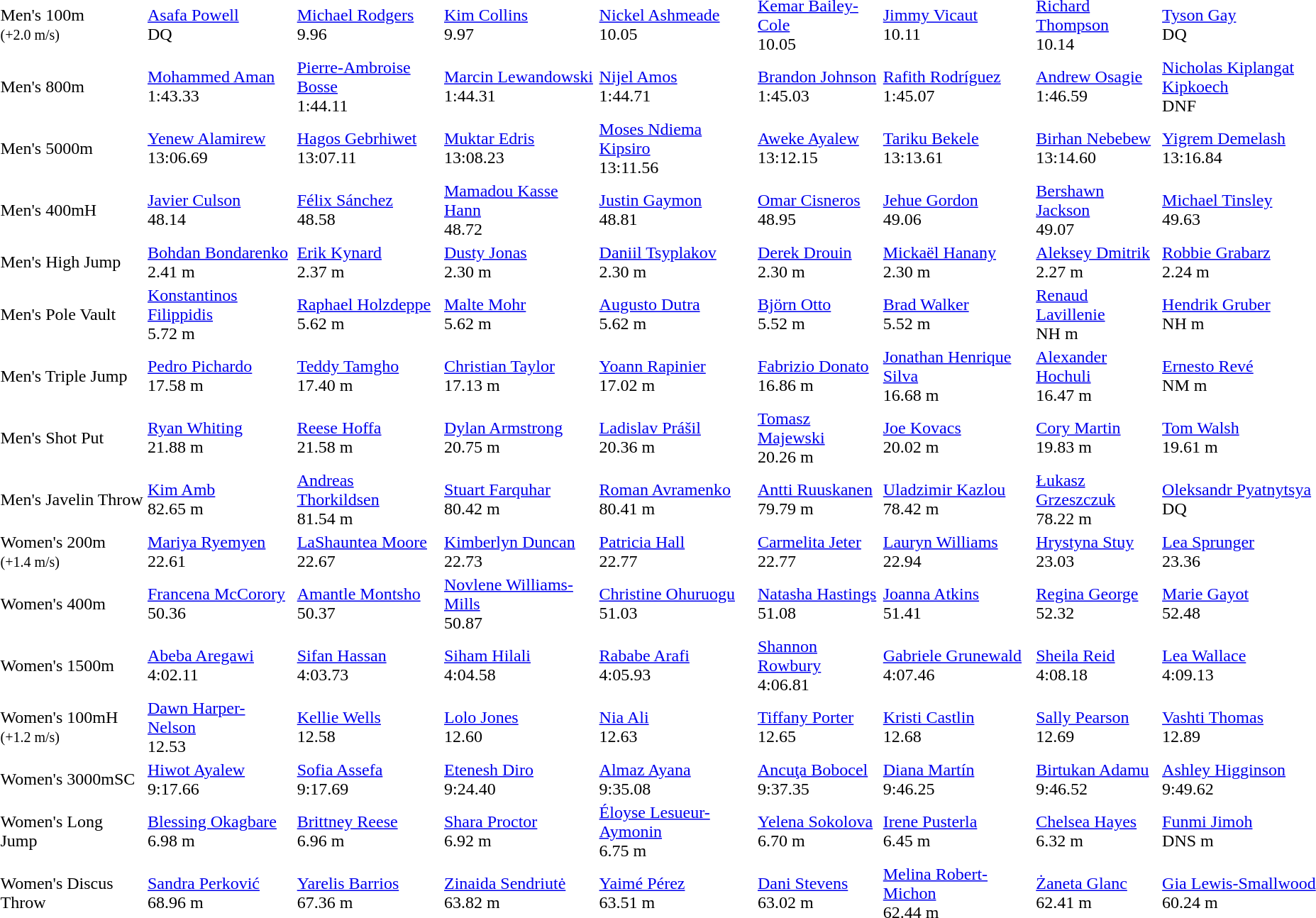<table>
<tr>
<td>Men's 100m<br><small>(+2.0 m/s)</small></td>
<td><a href='#'>Asafa Powell</a><br>  DQ</td>
<td><a href='#'>Michael Rodgers</a><br>  9.96</td>
<td><a href='#'>Kim Collins</a><br>  9.97</td>
<td><a href='#'>Nickel Ashmeade</a><br>  10.05</td>
<td><a href='#'>Kemar Bailey-Cole</a><br>  10.05</td>
<td><a href='#'>Jimmy Vicaut</a><br>  10.11</td>
<td><a href='#'>Richard Thompson</a><br>  10.14</td>
<td><a href='#'>Tyson Gay</a><br>  DQ</td>
</tr>
<tr>
<td>Men's 800m</td>
<td><a href='#'>Mohammed Aman</a><br>  1:43.33</td>
<td><a href='#'>Pierre-Ambroise Bosse</a><br>  1:44.11</td>
<td><a href='#'>Marcin Lewandowski</a><br>  1:44.31</td>
<td><a href='#'>Nijel Amos</a><br>  1:44.71</td>
<td><a href='#'>Brandon Johnson</a><br>  1:45.03</td>
<td><a href='#'>Rafith Rodríguez</a><br>  1:45.07</td>
<td><a href='#'>Andrew Osagie</a><br>  1:46.59</td>
<td><a href='#'>Nicholas Kiplangat Kipkoech</a><br>  DNF</td>
</tr>
<tr>
<td>Men's 5000m</td>
<td><a href='#'>Yenew Alamirew</a><br>  13:06.69</td>
<td><a href='#'>Hagos Gebrhiwet</a><br>  13:07.11</td>
<td><a href='#'>Muktar Edris</a><br>  13:08.23</td>
<td><a href='#'>Moses Ndiema Kipsiro</a><br>  13:11.56</td>
<td><a href='#'>Aweke Ayalew</a><br>  13:12.15</td>
<td><a href='#'>Tariku Bekele</a><br>  13:13.61</td>
<td><a href='#'>Birhan Nebebew</a><br>  13:14.60</td>
<td><a href='#'>Yigrem Demelash</a><br>  13:16.84</td>
</tr>
<tr>
<td>Men's 400mH</td>
<td><a href='#'>Javier Culson</a><br>  48.14</td>
<td><a href='#'>Félix Sánchez</a><br>  48.58</td>
<td><a href='#'>Mamadou Kasse Hann</a><br>  48.72</td>
<td><a href='#'>Justin Gaymon</a><br>  48.81</td>
<td><a href='#'>Omar Cisneros</a><br>  48.95</td>
<td><a href='#'>Jehue Gordon</a><br>  49.06</td>
<td><a href='#'>Bershawn Jackson</a><br>  49.07</td>
<td><a href='#'>Michael Tinsley</a><br>  49.63</td>
</tr>
<tr>
<td>Men's High Jump</td>
<td><a href='#'>Bohdan Bondarenko</a><br>  2.41 m</td>
<td><a href='#'>Erik Kynard</a><br>  2.37 m</td>
<td><a href='#'>Dusty Jonas</a><br>  2.30 m</td>
<td><a href='#'>Daniil Tsyplakov</a><br>  2.30 m</td>
<td><a href='#'>Derek Drouin</a><br>  2.30 m</td>
<td><a href='#'>Mickaël Hanany</a><br>  2.30 m</td>
<td><a href='#'>Aleksey Dmitrik</a><br>  2.27 m</td>
<td><a href='#'>Robbie Grabarz</a><br>  2.24 m</td>
</tr>
<tr>
<td>Men's Pole Vault</td>
<td><a href='#'>Konstantinos Filippidis</a><br>  5.72 m</td>
<td><a href='#'>Raphael Holzdeppe</a><br>  5.62 m</td>
<td><a href='#'>Malte Mohr</a><br>  5.62 m</td>
<td><a href='#'>Augusto Dutra</a><br>  5.62 m</td>
<td><a href='#'>Björn Otto</a><br>  5.52 m</td>
<td><a href='#'>Brad Walker</a><br>  5.52 m</td>
<td><a href='#'>Renaud Lavillenie</a><br>  NH m</td>
<td><a href='#'>Hendrik Gruber</a><br>  NH m</td>
</tr>
<tr>
<td>Men's Triple Jump</td>
<td><a href='#'>Pedro Pichardo</a><br>  17.58 m</td>
<td><a href='#'>Teddy Tamgho</a><br>  17.40 m</td>
<td><a href='#'>Christian Taylor</a><br>  17.13 m</td>
<td><a href='#'>Yoann Rapinier</a><br>  17.02 m</td>
<td><a href='#'>Fabrizio Donato</a><br>  16.86 m</td>
<td><a href='#'>Jonathan Henrique Silva</a><br>  16.68 m</td>
<td><a href='#'>Alexander Hochuli</a><br>  16.47 m</td>
<td><a href='#'>Ernesto Revé</a><br>  NM m</td>
</tr>
<tr>
<td>Men's Shot Put</td>
<td><a href='#'>Ryan Whiting</a><br>  21.88 m</td>
<td><a href='#'>Reese Hoffa</a><br>  21.58 m</td>
<td><a href='#'>Dylan Armstrong</a><br>  20.75 m</td>
<td><a href='#'>Ladislav Prášil</a><br>  20.36 m</td>
<td><a href='#'>Tomasz Majewski</a><br>  20.26 m</td>
<td><a href='#'>Joe Kovacs</a><br>  20.02 m</td>
<td><a href='#'>Cory Martin</a><br>  19.83 m</td>
<td><a href='#'>Tom Walsh</a><br>  19.61 m</td>
</tr>
<tr>
<td>Men's Javelin Throw</td>
<td><a href='#'>Kim Amb</a><br>  82.65 m</td>
<td><a href='#'>Andreas Thorkildsen</a><br>  81.54 m</td>
<td><a href='#'>Stuart Farquhar</a><br>  80.42 m</td>
<td><a href='#'>Roman Avramenko</a><br>  80.41 m</td>
<td><a href='#'>Antti Ruuskanen</a><br>  79.79 m</td>
<td><a href='#'>Uladzimir Kazlou</a><br>  78.42 m</td>
<td><a href='#'>Łukasz Grzeszczuk</a><br>  78.22 m</td>
<td><a href='#'>Oleksandr Pyatnytsya</a><br>  DQ</td>
</tr>
<tr>
<td>Women's 200m<br><small>(+1.4 m/s)</small></td>
<td><a href='#'>Mariya Ryemyen</a><br>  22.61</td>
<td><a href='#'>LaShauntea Moore</a><br>  22.67</td>
<td><a href='#'>Kimberlyn Duncan</a><br>  22.73</td>
<td><a href='#'>Patricia Hall</a><br>  22.77</td>
<td><a href='#'>Carmelita Jeter</a><br>  22.77</td>
<td><a href='#'>Lauryn Williams</a><br>  22.94</td>
<td><a href='#'>Hrystyna Stuy</a><br>  23.03</td>
<td><a href='#'>Lea Sprunger</a><br>  23.36</td>
</tr>
<tr>
<td>Women's 400m</td>
<td><a href='#'>Francena McCorory</a><br>  50.36</td>
<td><a href='#'>Amantle Montsho</a><br>  50.37</td>
<td><a href='#'>Novlene Williams-Mills</a><br>  50.87</td>
<td><a href='#'>Christine Ohuruogu</a><br>  51.03</td>
<td><a href='#'>Natasha Hastings</a><br>  51.08</td>
<td><a href='#'>Joanna Atkins</a><br>  51.41</td>
<td><a href='#'>Regina George</a><br>  52.32</td>
<td><a href='#'>Marie Gayot</a><br>  52.48</td>
</tr>
<tr>
<td>Women's 1500m</td>
<td><a href='#'>Abeba Aregawi</a><br>  4:02.11</td>
<td><a href='#'>Sifan Hassan</a><br>  4:03.73</td>
<td><a href='#'>Siham Hilali</a><br>  4:04.58</td>
<td><a href='#'>Rababe Arafi</a><br>  4:05.93</td>
<td><a href='#'>Shannon Rowbury</a><br>  4:06.81</td>
<td><a href='#'>Gabriele Grunewald</a><br>  4:07.46</td>
<td><a href='#'>Sheila Reid</a><br>  4:08.18</td>
<td><a href='#'>Lea Wallace</a><br>  4:09.13</td>
</tr>
<tr>
<td>Women's 100mH<br><small>(+1.2 m/s)</small></td>
<td><a href='#'>Dawn Harper-Nelson</a><br>  12.53</td>
<td><a href='#'>Kellie Wells</a><br>  12.58</td>
<td><a href='#'>Lolo Jones</a><br>  12.60</td>
<td><a href='#'>Nia Ali</a><br>  12.63</td>
<td><a href='#'>Tiffany Porter</a><br>  12.65</td>
<td><a href='#'>Kristi Castlin</a><br>  12.68</td>
<td><a href='#'>Sally Pearson</a><br>  12.69</td>
<td><a href='#'>Vashti Thomas</a><br>  12.89</td>
</tr>
<tr>
<td>Women's 3000mSC</td>
<td><a href='#'>Hiwot Ayalew</a><br>  9:17.66</td>
<td><a href='#'>Sofia Assefa</a><br>  9:17.69</td>
<td><a href='#'>Etenesh Diro</a><br>  9:24.40</td>
<td><a href='#'>Almaz Ayana</a><br>  9:35.08</td>
<td><a href='#'>Ancuţa Bobocel</a><br>  9:37.35</td>
<td><a href='#'>Diana Martín</a><br>  9:46.25</td>
<td><a href='#'>Birtukan Adamu</a><br>  9:46.52</td>
<td><a href='#'>Ashley Higginson</a><br>  9:49.62</td>
</tr>
<tr>
<td>Women's Long Jump</td>
<td><a href='#'>Blessing Okagbare</a><br>  6.98 m</td>
<td><a href='#'>Brittney Reese</a><br>  6.96 m</td>
<td><a href='#'>Shara Proctor</a><br>  6.92 m</td>
<td><a href='#'>Éloyse Lesueur-Aymonin</a><br>  6.75 m</td>
<td><a href='#'>Yelena Sokolova</a><br>  6.70 m</td>
<td><a href='#'>Irene Pusterla</a><br>  6.45 m</td>
<td><a href='#'>Chelsea Hayes</a><br>  6.32 m</td>
<td><a href='#'>Funmi Jimoh</a><br>  DNS m</td>
</tr>
<tr>
<td>Women's Discus Throw</td>
<td><a href='#'>Sandra Perković</a><br>  68.96 m</td>
<td><a href='#'>Yarelis Barrios</a><br>  67.36 m</td>
<td><a href='#'>Zinaida Sendriutė</a><br>  63.82 m</td>
<td><a href='#'>Yaimé Pérez</a><br>  63.51 m</td>
<td><a href='#'>Dani Stevens</a><br>  63.02 m</td>
<td><a href='#'>Melina Robert-Michon</a><br>  62.44 m</td>
<td><a href='#'>Żaneta Glanc</a><br>  62.41 m</td>
<td><a href='#'>Gia Lewis-Smallwood</a><br>  60.24 m</td>
</tr>
</table>
